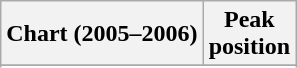<table class="wikitable sortable plainrowheaders">
<tr>
<th>Chart (2005–2006)</th>
<th>Peak<br>position</th>
</tr>
<tr>
</tr>
<tr>
</tr>
<tr>
</tr>
<tr>
</tr>
</table>
